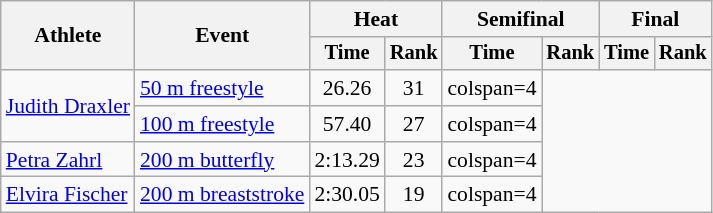<table class=wikitable style=font-size:90%;text-align:center>
<tr>
<th rowspan=2>Athlete</th>
<th rowspan=2>Event</th>
<th colspan=2>Heat</th>
<th colspan=2>Semifinal</th>
<th colspan=2>Final</th>
</tr>
<tr style=font-size:95%>
<th>Time</th>
<th>Rank</th>
<th>Time</th>
<th>Rank</th>
<th>Time</th>
<th>Rank</th>
</tr>
<tr>
<td align=left rowspan=2><a href='#'>Judith Draxler</a></td>
<td align=left><a href='#'>50 m freestyle</a></td>
<td>26.26</td>
<td>31</td>
<td>colspan=4 </td>
</tr>
<tr>
<td align=left><a href='#'>100 m freestyle</a></td>
<td>57.40</td>
<td>27</td>
<td>colspan=4 </td>
</tr>
<tr>
<td align=left><a href='#'>Petra Zahrl</a></td>
<td align=left><a href='#'>200 m butterfly</a></td>
<td>2:13.29</td>
<td>23</td>
<td>colspan=4 </td>
</tr>
<tr>
<td align=left><a href='#'>Elvira Fischer</a></td>
<td align=left><a href='#'>200 m breaststroke</a></td>
<td>2:30.05</td>
<td>19</td>
<td>colspan=4 </td>
</tr>
</table>
